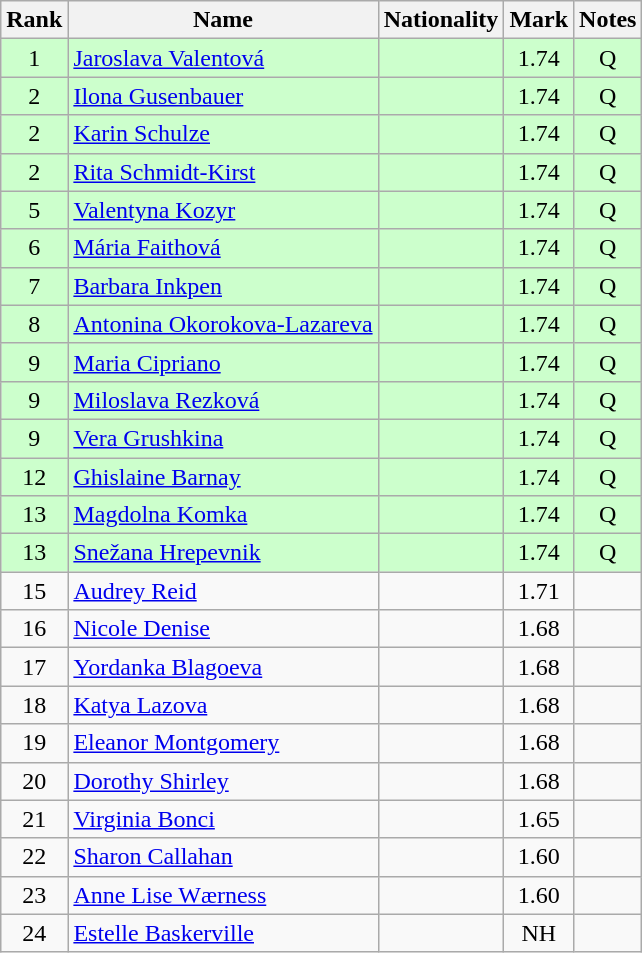<table class="wikitable sortable" style="text-align:center">
<tr>
<th>Rank</th>
<th>Name</th>
<th>Nationality</th>
<th>Mark</th>
<th>Notes</th>
</tr>
<tr bgcolor=ccffcc>
<td>1</td>
<td align=left><a href='#'>Jaroslava Valentová</a></td>
<td align=left></td>
<td>1.74</td>
<td>Q</td>
</tr>
<tr bgcolor=ccffcc>
<td>2</td>
<td align=left><a href='#'>Ilona Gusenbauer</a></td>
<td align=left></td>
<td>1.74</td>
<td>Q</td>
</tr>
<tr bgcolor=ccffcc>
<td>2</td>
<td align=left><a href='#'>Karin Schulze</a></td>
<td align=left></td>
<td>1.74</td>
<td>Q</td>
</tr>
<tr bgcolor=ccffcc>
<td>2</td>
<td align=left><a href='#'>Rita Schmidt-Kirst</a></td>
<td align=left></td>
<td>1.74</td>
<td>Q</td>
</tr>
<tr bgcolor=ccffcc>
<td>5</td>
<td align=left><a href='#'>Valentyna Kozyr</a></td>
<td align=left></td>
<td>1.74</td>
<td>Q</td>
</tr>
<tr bgcolor=ccffcc>
<td>6</td>
<td align=left><a href='#'>Mária Faithová</a></td>
<td align=left></td>
<td>1.74</td>
<td>Q</td>
</tr>
<tr bgcolor=ccffcc>
<td>7</td>
<td align=left><a href='#'>Barbara Inkpen</a></td>
<td align=left></td>
<td>1.74</td>
<td>Q</td>
</tr>
<tr bgcolor=ccffcc>
<td>8</td>
<td align=left><a href='#'>Antonina Okorokova-Lazareva</a></td>
<td align=left></td>
<td>1.74</td>
<td>Q</td>
</tr>
<tr bgcolor=ccffcc>
<td>9</td>
<td align=left><a href='#'>Maria Cipriano</a></td>
<td align=left></td>
<td>1.74</td>
<td>Q</td>
</tr>
<tr bgcolor=ccffcc>
<td>9</td>
<td align=left><a href='#'>Miloslava Rezková</a></td>
<td align=left></td>
<td>1.74</td>
<td>Q</td>
</tr>
<tr bgcolor=ccffcc>
<td>9</td>
<td align=left><a href='#'>Vera Grushkina</a></td>
<td align=left></td>
<td>1.74</td>
<td>Q</td>
</tr>
<tr bgcolor=ccffcc>
<td>12</td>
<td align=left><a href='#'>Ghislaine Barnay</a></td>
<td align=left></td>
<td>1.74</td>
<td>Q</td>
</tr>
<tr bgcolor=ccffcc>
<td>13</td>
<td align=left><a href='#'>Magdolna Komka</a></td>
<td align=left></td>
<td>1.74</td>
<td>Q</td>
</tr>
<tr bgcolor=ccffcc>
<td>13</td>
<td align=left><a href='#'>Snežana Hrepevnik</a></td>
<td align=left></td>
<td>1.74</td>
<td>Q</td>
</tr>
<tr>
<td>15</td>
<td align=left><a href='#'>Audrey Reid</a></td>
<td align=left></td>
<td>1.71</td>
<td></td>
</tr>
<tr>
<td>16</td>
<td align=left><a href='#'>Nicole Denise</a></td>
<td align=left></td>
<td>1.68</td>
<td></td>
</tr>
<tr>
<td>17</td>
<td align=left><a href='#'>Yordanka Blagoeva</a></td>
<td align=left></td>
<td>1.68</td>
<td></td>
</tr>
<tr>
<td>18</td>
<td align=left><a href='#'>Katya Lazova</a></td>
<td align=left></td>
<td>1.68</td>
<td></td>
</tr>
<tr>
<td>19</td>
<td align=left><a href='#'>Eleanor Montgomery</a></td>
<td align=left></td>
<td>1.68</td>
<td></td>
</tr>
<tr>
<td>20</td>
<td align=left><a href='#'>Dorothy Shirley</a></td>
<td align=left></td>
<td>1.68</td>
<td></td>
</tr>
<tr>
<td>21</td>
<td align=left><a href='#'>Virginia Bonci</a></td>
<td align=left></td>
<td>1.65</td>
<td></td>
</tr>
<tr>
<td>22</td>
<td align=left><a href='#'>Sharon Callahan</a></td>
<td align=left></td>
<td>1.60</td>
<td></td>
</tr>
<tr>
<td>23</td>
<td align=left><a href='#'>Anne Lise Wærness</a></td>
<td align=left></td>
<td>1.60</td>
<td></td>
</tr>
<tr>
<td>24</td>
<td align=left><a href='#'>Estelle Baskerville</a></td>
<td align=left></td>
<td>NH</td>
<td></td>
</tr>
</table>
